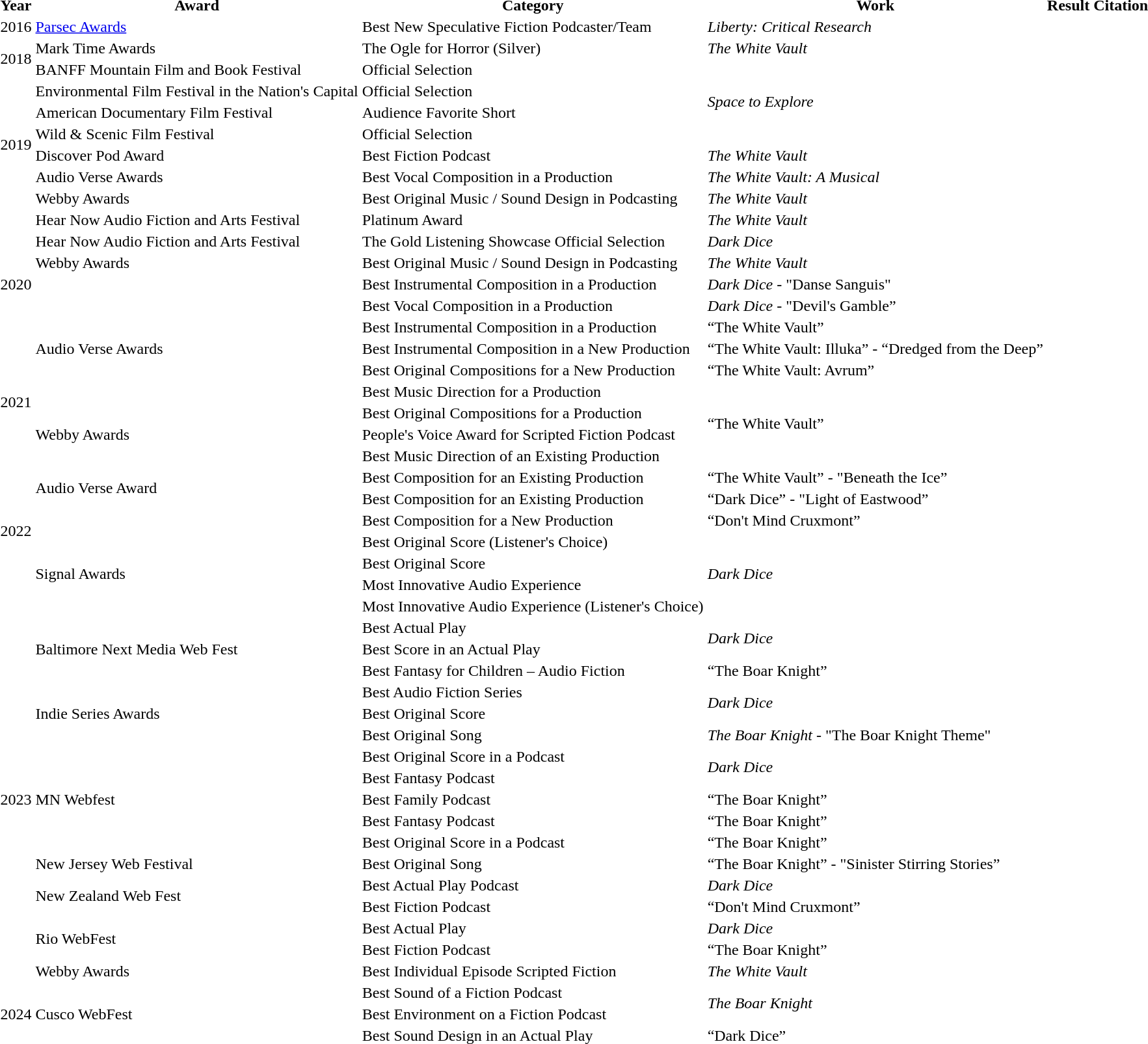<table>
<tr>
<th>Year</th>
<th>Award</th>
<th>Category</th>
<th>Work</th>
<th>Result</th>
<th>Citation</th>
</tr>
<tr>
<td>2016</td>
<td><a href='#'>Parsec Awards</a></td>
<td>Best New Speculative Fiction Podcaster/Team</td>
<td><em>Liberty: Critical Research</em></td>
<td></td>
<td></td>
</tr>
<tr>
<td rowspan="2">2018</td>
<td>Mark Time Awards</td>
<td>The Ogle for Horror (Silver)</td>
<td><em>The White Vault</em></td>
<td></td>
<td></td>
</tr>
<tr>
<td>BANFF Mountain Film and Book Festival</td>
<td>Official Selection</td>
<td rowspan="4"><em>Space to Explore</em></td>
<td></td>
<td></td>
</tr>
<tr>
<td rowspan="6">2019</td>
<td>Environmental Film Festival in the Nation's Capital</td>
<td>Official Selection</td>
<td></td>
<td></td>
</tr>
<tr>
<td>American Documentary Film Festival</td>
<td>Audience Favorite Short</td>
<td></td>
<td></td>
</tr>
<tr>
<td>Wild & Scenic Film Festival</td>
<td>Official Selection</td>
<td></td>
<td></td>
</tr>
<tr>
<td>Discover Pod Award</td>
<td>Best Fiction Podcast</td>
<td><em>The White Vault</em></td>
<td></td>
<td></td>
</tr>
<tr>
<td>Audio Verse Awards</td>
<td>Best Vocal Composition in a Production</td>
<td><em>The White Vault: A Musical</em></td>
<td></td>
<td></td>
</tr>
<tr>
<td>Webby Awards</td>
<td>Best Original Music / Sound Design in Podcasting</td>
<td><em>The White Vault</em></td>
<td></td>
<td></td>
</tr>
<tr>
<td rowspan="7">2020</td>
<td>Hear Now Audio Fiction and Arts Festival</td>
<td>Platinum Award</td>
<td><em>The White Vault</em></td>
<td></td>
</tr>
<tr>
<td>Hear Now Audio Fiction and Arts Festival</td>
<td>The Gold Listening Showcase Official Selection</td>
<td><em>Dark Dice</em></td>
<td></td>
</tr>
<tr>
<td>Webby Awards</td>
<td>Best Original Music / Sound Design in Podcasting</td>
<td><em>The White Vault</em></td>
<td></td>
<td></td>
</tr>
<tr>
<td rowspan=7>Audio Verse Awards</td>
<td>Best Instrumental Composition in a Production</td>
<td><em>Dark Dice</em> - "Danse Sanguis"</td>
<td></td>
<td rowspan="4"></td>
</tr>
<tr>
<td>Best Vocal Composition in a Production</td>
<td><em>Dark Dice</em> - "Devil's Gamble”</td>
<td></td>
</tr>
<tr>
<td>Best Instrumental Composition in a Production</td>
<td>“The White Vault”</td>
<td></td>
</tr>
<tr>
<td>Best Instrumental Composition in a New Production</td>
<td>“The White Vault: Illuka” - “Dredged from the Deep”</td>
<td></td>
</tr>
<tr>
<td rowspan="4">2021</td>
<td>Best Original Compositions for a New Production</td>
<td>“The White Vault: Avrum”</td>
<td></td>
<td rowspan="3"></td>
</tr>
<tr>
<td>Best Music Direction for a Production</td>
<td rowspan="4">“The White Vault”</td>
<td></td>
</tr>
<tr>
<td>Best Original Compositions for a Production</td>
<td></td>
</tr>
<tr>
<td>Webby Awards</td>
<td>People's Voice Award for Scripted Fiction Podcast</td>
<td></td>
<td></td>
</tr>
<tr>
<td rowspan="8">2022</td>
<td rowspan="4">Audio Verse Award</td>
<td>Best Music Direction of an Existing Production</td>
<td></td>
<td rowspan="4"></td>
</tr>
<tr>
<td>Best Composition for an Existing Production</td>
<td>“The White Vault” - "Beneath the Ice”</td>
<td></td>
</tr>
<tr>
<td>Best Composition for an Existing Production</td>
<td>“Dark Dice” - "Light of Eastwood”</td>
<td></td>
</tr>
<tr>
<td>Best Composition for a New Production</td>
<td>“Don't Mind Cruxmont”</td>
<td></td>
</tr>
<tr>
<td scope="row" rowspan="4">Signal Awards</td>
<td>Best Original Score (Listener's Choice)</td>
<td rowspan="4"><em>Dark Dice</em></td>
<td></td>
<td scope="row" rowspan="4"></td>
</tr>
<tr>
<td>Best Original Score</td>
<td></td>
</tr>
<tr>
<td>Most Innovative Audio Experience</td>
<td></td>
</tr>
<tr>
<td>Most Innovative Audio Experience (Listener's Choice)</td>
<td></td>
</tr>
<tr>
<td rowspan="17">2023</td>
<td scope="row" rowspan="3">Baltimore Next Media Web Fest</td>
<td>Best Actual Play</td>
<td rowspan="2"><em>Dark Dice</em></td>
<td></td>
<td scope="row" rowspan="3"></td>
</tr>
<tr>
<td>Best Score in an Actual Play</td>
<td></td>
</tr>
<tr>
<td>Best Fantasy for Children – Audio Fiction</td>
<td>“The Boar Knight”</td>
<td></td>
</tr>
<tr>
<td rowspan="3">Indie Series Awards</td>
<td>Best Audio Fiction Series</td>
<td rowspan="2"><em>Dark Dice</em></td>
<td></td>
<td scope="row" rowspan="3"></td>
</tr>
<tr>
<td>Best Original Score</td>
<td></td>
</tr>
<tr>
<td>Best Original Song</td>
<td><em>The Boar Knight</em> - "The Boar Knight Theme"</td>
<td></td>
</tr>
<tr>
<td scope="row" rowspan="5">MN Webfest</td>
<td>Best Original Score in a Podcast</td>
<td rowspan="2"><em>Dark Dice</em></td>
<td></td>
<td scope="row" rowspan="5"></td>
</tr>
<tr>
<td>Best Fantasy Podcast</td>
<td></td>
</tr>
<tr>
<td>Best Family Podcast</td>
<td>“The Boar Knight”</td>
<td></td>
</tr>
<tr>
<td>Best Fantasy Podcast</td>
<td>“The Boar Knight”</td>
<td></td>
</tr>
<tr>
<td>Best Original Score in a Podcast</td>
<td>“The Boar Knight”</td>
<td></td>
</tr>
<tr>
<td>New Jersey Web Festival</td>
<td>Best Original Song</td>
<td>“The Boar Knight” - "Sinister Stirring Stories”</td>
<td></td>
<td></td>
</tr>
<tr>
<td scope="row" rowspan="2">New Zealand Web Fest</td>
<td>Best Actual Play Podcast</td>
<td><em>Dark Dice</em></td>
<td></td>
<td scope="row" rowspan="2"></td>
</tr>
<tr>
<td>Best Fiction Podcast</td>
<td>“Don't Mind Cruxmont”</td>
<td></td>
</tr>
<tr>
<td scope="row" rowspan="2">Rio WebFest</td>
<td>Best Actual Play</td>
<td><em>Dark Dice</em></td>
<td></td>
<td scope="row" rowspan="2"></td>
</tr>
<tr>
<td>Best Fiction Podcast</td>
<td>“The Boar Knight”</td>
<td></td>
</tr>
<tr>
<td>Webby Awards</td>
<td>Best Individual Episode Scripted Fiction</td>
<td><em>The White Vault</em></td>
<td></td>
<td></td>
</tr>
<tr>
<td rowspan="3">2024</td>
<td scope="row" rowspan="3">Cusco WebFest</td>
<td>Best Sound of a Fiction Podcast</td>
<td rowspan="2"><em>The Boar Knight</em></td>
<td></td>
<td scope="row" rowspan="3"></td>
</tr>
<tr>
<td>Best Environment on a Fiction Podcast</td>
<td></td>
</tr>
<tr>
<td>Best Sound Design in an Actual Play</td>
<td>“Dark Dice”</td>
<td></td>
</tr>
</table>
